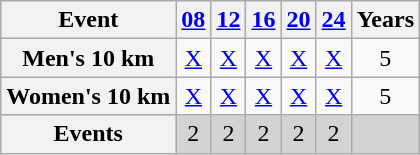<table class="wikitable" style="text-align:center;">
<tr>
<th scope="col">Event</th>
<th scope="col"><a href='#'>08</a></th>
<th scope="col"><a href='#'>12</a></th>
<th scope="col"><a href='#'>16</a></th>
<th scope="col"><a href='#'>20</a></th>
<th scope="col"><a href='#'>24</a></th>
<th scope="col">Years</th>
</tr>
<tr>
<th scope="row">Men's 10 km</th>
<td><a href='#'>X</a></td>
<td><a href='#'>X</a></td>
<td><a href='#'>X</a></td>
<td><a href='#'>X</a></td>
<td><a href='#'>X</a></td>
<td>5</td>
</tr>
<tr>
<th scope="row">Women's 10 km</th>
<td><a href='#'>X</a></td>
<td><a href='#'>X</a></td>
<td><a href='#'>X</a></td>
<td><a href='#'>X</a></td>
<td><a href='#'>X</a></td>
<td>5</td>
</tr>
<tr bgcolor=lightgray>
<th scope="row">Events</th>
<td>2</td>
<td>2</td>
<td>2</td>
<td>2</td>
<td>2</td>
<td></td>
</tr>
</table>
